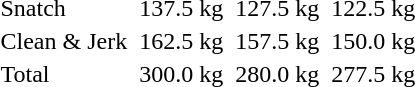<table>
<tr>
<td>Snatch</td>
<td></td>
<td>137.5 kg</td>
<td></td>
<td>127.5 kg</td>
<td></td>
<td>122.5 kg</td>
</tr>
<tr>
<td>Clean & Jerk</td>
<td></td>
<td>162.5 kg</td>
<td></td>
<td>157.5 kg</td>
<td></td>
<td>150.0 kg</td>
</tr>
<tr>
<td>Total</td>
<td></td>
<td>300.0 kg</td>
<td></td>
<td>280.0 kg</td>
<td></td>
<td>277.5 kg</td>
</tr>
</table>
